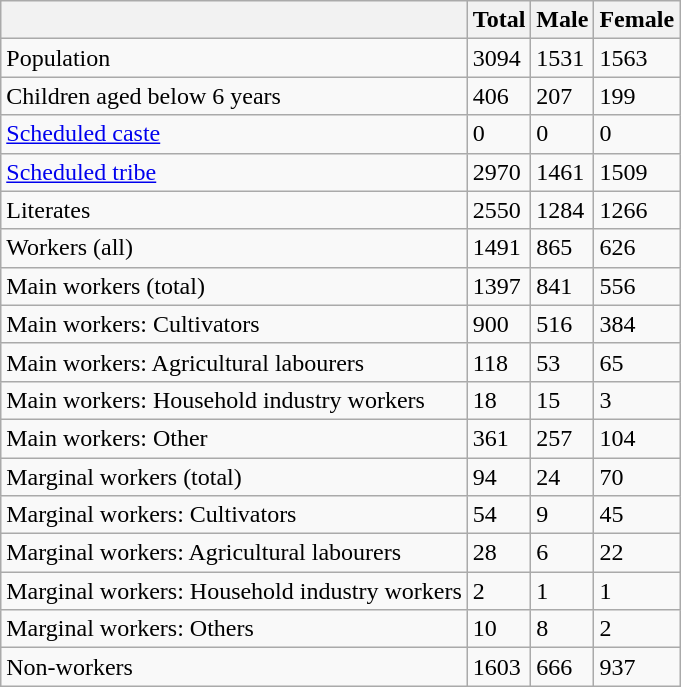<table class="wikitable sortable">
<tr>
<th></th>
<th>Total</th>
<th>Male</th>
<th>Female</th>
</tr>
<tr>
<td>Population</td>
<td>3094</td>
<td>1531</td>
<td>1563</td>
</tr>
<tr>
<td>Children aged below 6 years</td>
<td>406</td>
<td>207</td>
<td>199</td>
</tr>
<tr>
<td><a href='#'>Scheduled caste</a></td>
<td>0</td>
<td>0</td>
<td>0</td>
</tr>
<tr>
<td><a href='#'>Scheduled tribe</a></td>
<td>2970</td>
<td>1461</td>
<td>1509</td>
</tr>
<tr>
<td>Literates</td>
<td>2550</td>
<td>1284</td>
<td>1266</td>
</tr>
<tr>
<td>Workers (all)</td>
<td>1491</td>
<td>865</td>
<td>626</td>
</tr>
<tr>
<td>Main workers (total)</td>
<td>1397</td>
<td>841</td>
<td>556</td>
</tr>
<tr>
<td>Main workers: Cultivators</td>
<td>900</td>
<td>516</td>
<td>384</td>
</tr>
<tr>
<td>Main workers: Agricultural labourers</td>
<td>118</td>
<td>53</td>
<td>65</td>
</tr>
<tr>
<td>Main workers: Household industry workers</td>
<td>18</td>
<td>15</td>
<td>3</td>
</tr>
<tr>
<td>Main workers: Other</td>
<td>361</td>
<td>257</td>
<td>104</td>
</tr>
<tr>
<td>Marginal workers (total)</td>
<td>94</td>
<td>24</td>
<td>70</td>
</tr>
<tr>
<td>Marginal workers: Cultivators</td>
<td>54</td>
<td>9</td>
<td>45</td>
</tr>
<tr>
<td>Marginal workers: Agricultural labourers</td>
<td>28</td>
<td>6</td>
<td>22</td>
</tr>
<tr>
<td>Marginal workers: Household industry workers</td>
<td>2</td>
<td>1</td>
<td>1</td>
</tr>
<tr>
<td>Marginal workers: Others</td>
<td>10</td>
<td>8</td>
<td>2</td>
</tr>
<tr>
<td>Non-workers</td>
<td>1603</td>
<td>666</td>
<td>937</td>
</tr>
</table>
